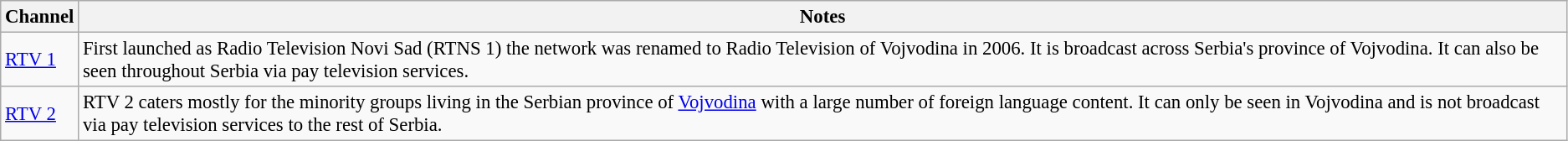<table class="wikitable" style="font-size: 95%">
<tr>
<th>Channel</th>
<th>Notes</th>
</tr>
<tr>
<td><a href='#'>RTV 1</a></td>
<td>First launched as Radio Television Novi Sad (RTNS 1) the network was renamed to Radio Television of Vojvodina in 2006. It is broadcast across Serbia's province of Vojvodina. It can also be seen throughout Serbia via pay television services.</td>
</tr>
<tr>
<td><a href='#'>RTV 2</a></td>
<td>RTV 2 caters mostly for the minority groups living in the Serbian province of <a href='#'>Vojvodina</a> with a large number of foreign language content. It can only be seen in Vojvodina and is not broadcast via pay television services to the rest of Serbia.</td>
</tr>
</table>
